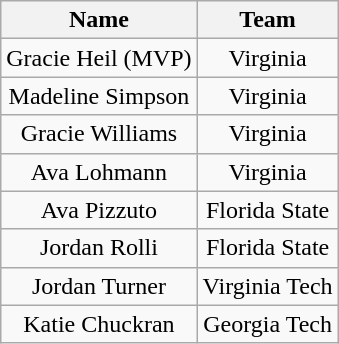<table class="wikitable" style="text-align:center">
<tr>
<th>Name</th>
<th>Team</th>
</tr>
<tr>
<td>Gracie Heil (MVP)</td>
<td>Virginia</td>
</tr>
<tr>
<td>Madeline Simpson</td>
<td>Virginia</td>
</tr>
<tr>
<td>Gracie Williams</td>
<td>Virginia</td>
</tr>
<tr>
<td>Ava Lohmann</td>
<td>Virginia</td>
</tr>
<tr>
<td>Ava Pizzuto</td>
<td>Florida State</td>
</tr>
<tr>
<td>Jordan Rolli</td>
<td>Florida State</td>
</tr>
<tr>
<td>Jordan Turner</td>
<td>Virginia Tech</td>
</tr>
<tr>
<td>Katie Chuckran</td>
<td>Georgia Tech</td>
</tr>
</table>
